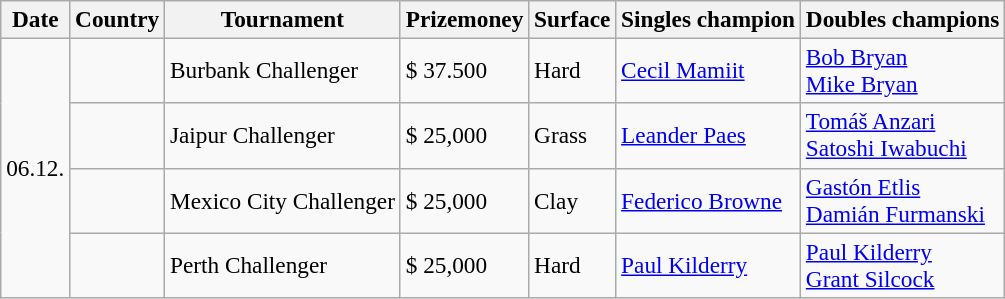<table class="sortable wikitable" style=font-size:97%>
<tr>
<th>Date</th>
<th>Country</th>
<th>Tournament</th>
<th>Prizemoney</th>
<th>Surface</th>
<th>Singles champion</th>
<th>Doubles champions</th>
</tr>
<tr>
<td rowspan="4">06.12.</td>
<td></td>
<td>Burbank Challenger</td>
<td>$ 37.500</td>
<td>Hard</td>
<td> <a href='#'>Cecil Mamiit</a></td>
<td> <a href='#'>Bob Bryan</a><br> <a href='#'>Mike Bryan</a></td>
</tr>
<tr>
<td></td>
<td>Jaipur Challenger</td>
<td>$ 25,000</td>
<td>Grass</td>
<td> <a href='#'>Leander Paes</a></td>
<td> <a href='#'>Tomáš Anzari</a><br> <a href='#'>Satoshi Iwabuchi</a></td>
</tr>
<tr>
<td></td>
<td>Mexico City Challenger</td>
<td>$ 25,000</td>
<td>Clay</td>
<td> <a href='#'>Federico Browne</a></td>
<td> <a href='#'>Gastón Etlis</a><br> <a href='#'>Damián Furmanski</a></td>
</tr>
<tr>
<td></td>
<td>Perth Challenger</td>
<td>$ 25,000</td>
<td>Hard</td>
<td> <a href='#'>Paul Kilderry</a></td>
<td> <a href='#'>Paul Kilderry</a><br> <a href='#'>Grant Silcock</a></td>
</tr>
</table>
